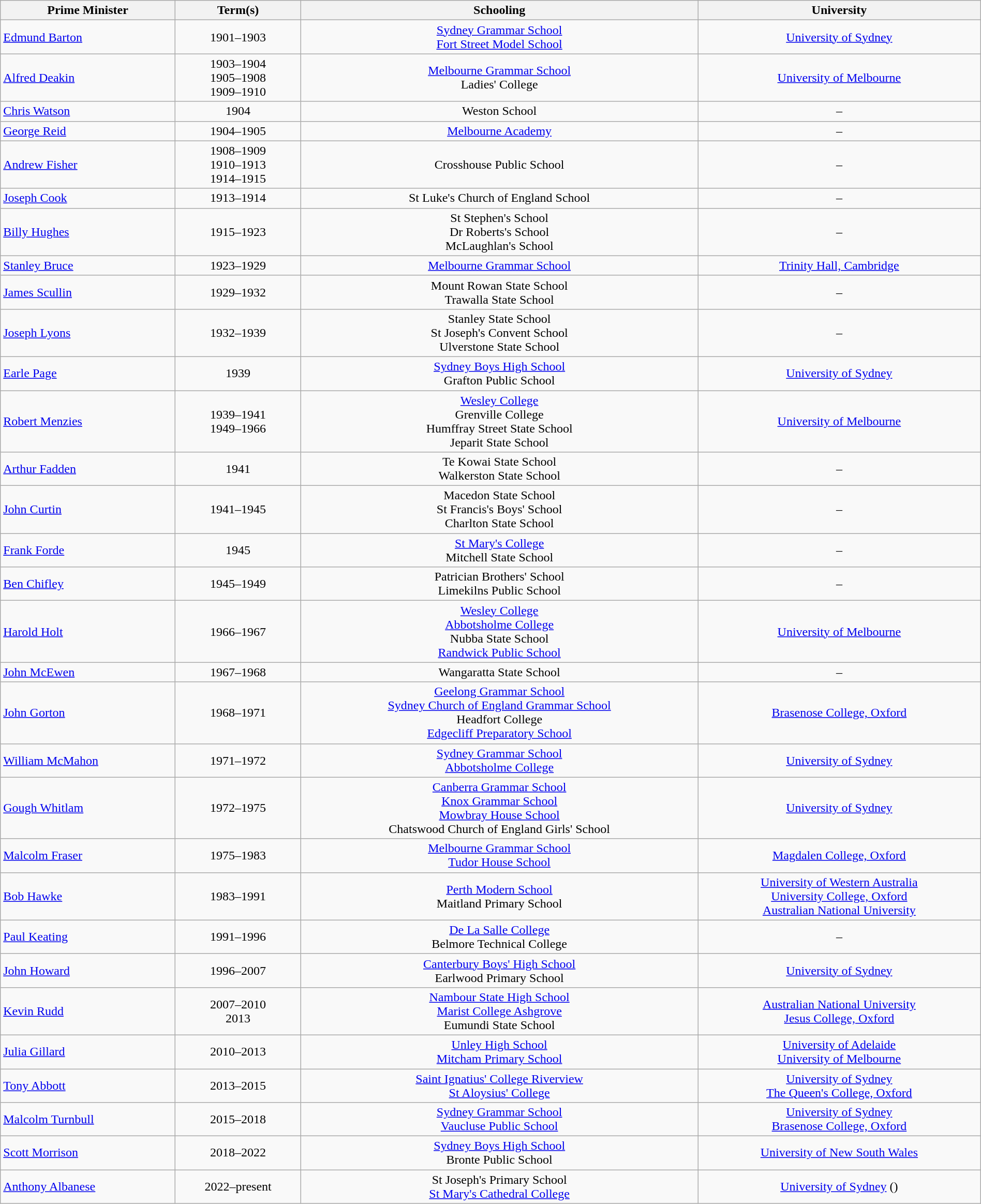<table class="wikitable sortable" width=100%>
<tr>
<th>Prime Minister</th>
<th>Term(s)</th>
<th>Schooling </th>
<th>University</th>
</tr>
<tr align=center>
<td align=left><a href='#'>Edmund Barton</a></td>
<td>1901–1903</td>
<td><a href='#'>Sydney Grammar School</a><br><a href='#'>Fort Street Model School</a> </td>
<td><a href='#'>University of Sydney</a> </td>
</tr>
<tr align=center>
<td align=left><a href='#'>Alfred Deakin</a></td>
<td>1903–1904<br>1905–1908<br>1909–1910</td>
<td><a href='#'>Melbourne Grammar School</a><br>Ladies' College </td>
<td><a href='#'>University of Melbourne</a> </td>
</tr>
<tr align=center>
<td align=left><a href='#'>Chris Watson</a></td>
<td>1904</td>
<td>Weston School </td>
<td>–</td>
</tr>
<tr align=center>
<td align=left><a href='#'>George Reid</a></td>
<td>1904–1905</td>
<td><a href='#'>Melbourne Academy</a></td>
<td>–</td>
</tr>
<tr align=center>
<td align=left><a href='#'>Andrew Fisher</a></td>
<td>1908–1909<br>1910–1913<br>1914–1915</td>
<td>Crosshouse Public School </td>
<td>–</td>
</tr>
<tr align=center>
<td align=left><a href='#'>Joseph Cook</a></td>
<td>1913–1914</td>
<td>St Luke's Church of England School </td>
<td>–</td>
</tr>
<tr align=center>
<td align=left><a href='#'>Billy Hughes</a></td>
<td>1915–1923</td>
<td>St Stephen's School <br>Dr Roberts's School <br>McLaughlan's School </td>
<td>–</td>
</tr>
<tr align=center>
<td align=left><a href='#'>Stanley Bruce</a></td>
<td>1923–1929</td>
<td><a href='#'>Melbourne Grammar School</a></td>
<td><a href='#'>Trinity Hall, Cambridge</a> </td>
</tr>
<tr align=center>
<td align=left><a href='#'>James Scullin</a></td>
<td>1929–1932</td>
<td>Mount Rowan State School <br>Trawalla State School </td>
<td>–</td>
</tr>
<tr align=center>
<td align=left><a href='#'>Joseph Lyons</a></td>
<td>1932–1939</td>
<td>Stanley State School <br>St Joseph's Convent School <br>Ulverstone State School </td>
<td>–</td>
</tr>
<tr align=center>
<td align=left><a href='#'>Earle Page</a></td>
<td>1939</td>
<td><a href='#'>Sydney Boys High School</a><br>Grafton Public School </td>
<td><a href='#'>University of Sydney</a> </td>
</tr>
<tr align=center>
<td align=left><a href='#'>Robert Menzies</a></td>
<td>1939–1941<br>1949–1966</td>
<td><a href='#'>Wesley College</a> <br>Grenville College <br>Humffray Street State School <br>Jeparit State School </td>
<td><a href='#'>University of Melbourne</a> </td>
</tr>
<tr align=center>
<td align=left><a href='#'>Arthur Fadden</a></td>
<td>1941</td>
<td>Te Kowai State School <br>Walkerston State School </td>
<td>–</td>
</tr>
<tr align=center>
<td align=left><a href='#'>John Curtin</a></td>
<td>1941–1945</td>
<td>Macedon State School <br>St Francis's Boys' School <br>Charlton State School </td>
<td>–</td>
</tr>
<tr align=center>
<td align=left><a href='#'>Frank Forde</a></td>
<td>1945</td>
<td><a href='#'>St Mary's College</a> <br>Mitchell State School </td>
<td>–</td>
</tr>
<tr align=center>
<td align=left><a href='#'>Ben Chifley</a></td>
<td>1945–1949</td>
<td>Patrician Brothers' School <br>Limekilns Public School </td>
<td>–</td>
</tr>
<tr align=center>
<td align=left><a href='#'>Harold Holt</a></td>
<td>1966–1967</td>
<td><a href='#'>Wesley College</a> <br><a href='#'>Abbotsholme College</a> <br>Nubba State School <br><a href='#'>Randwick Public School</a> </td>
<td><a href='#'>University of Melbourne</a> </td>
</tr>
<tr align=center>
<td align=left><a href='#'>John McEwen</a></td>
<td>1967–1968</td>
<td>Wangaratta State School </td>
<td>–</td>
</tr>
<tr align=center>
<td align=left><a href='#'>John Gorton</a></td>
<td>1968–1971</td>
<td><a href='#'>Geelong Grammar School</a> <br><a href='#'>Sydney Church of England Grammar School</a><br>Headfort College <br><a href='#'>Edgecliff Preparatory School</a> </td>
<td><a href='#'>Brasenose College, Oxford</a> </td>
</tr>
<tr align=center>
<td align=left><a href='#'>William McMahon</a></td>
<td>1971–1972</td>
<td><a href='#'>Sydney Grammar School</a><br><a href='#'>Abbotsholme College</a> </td>
<td><a href='#'>University of Sydney</a> </td>
</tr>
<tr align=center>
<td align=left><a href='#'>Gough Whitlam</a></td>
<td>1972–1975</td>
<td><a href='#'>Canberra Grammar School</a><br><a href='#'>Knox Grammar School</a> <br><a href='#'>Mowbray House School</a> <br>Chatswood Church of England Girls' School </td>
<td><a href='#'>University of Sydney</a> </td>
</tr>
<tr align=center>
<td align=left><a href='#'>Malcolm Fraser</a></td>
<td>1975–1983</td>
<td><a href='#'>Melbourne Grammar School</a><br><a href='#'>Tudor House School</a> </td>
<td><a href='#'>Magdalen College, Oxford</a> </td>
</tr>
<tr align=center>
<td align=left><a href='#'>Bob Hawke</a></td>
<td>1983–1991</td>
<td><a href='#'>Perth Modern School</a><br>Maitland Primary School </td>
<td><a href='#'>University of Western Australia</a> <br><a href='#'>University College, Oxford</a> <br><a href='#'>Australian National University</a> </td>
</tr>
<tr align=center>
<td align=left><a href='#'>Paul Keating</a></td>
<td>1991–1996</td>
<td><a href='#'>De La Salle College</a> <br>Belmore Technical College </td>
<td>–</td>
</tr>
<tr align=center>
<td align=left><a href='#'>John Howard</a></td>
<td>1996–2007</td>
<td><a href='#'>Canterbury Boys' High School</a> <br>Earlwood Primary School </td>
<td><a href='#'>University of Sydney</a> </td>
</tr>
<tr align=center>
<td align=left><a href='#'>Kevin Rudd</a></td>
<td>2007–2010<br>2013</td>
<td><a href='#'>Nambour State High School</a> <br><a href='#'>Marist College Ashgrove</a> <br>Eumundi State School </td>
<td><a href='#'>Australian National University</a> <br><a href='#'>Jesus College, Oxford</a> </td>
</tr>
<tr align=center>
<td align=left><a href='#'>Julia Gillard</a></td>
<td>2010–2013</td>
<td><a href='#'>Unley High School</a> <br><a href='#'>Mitcham Primary School</a> </td>
<td><a href='#'>University of Adelaide</a> <br><a href='#'>University of Melbourne</a> </td>
</tr>
<tr align=center>
<td align=left><a href='#'>Tony Abbott</a></td>
<td>2013–2015</td>
<td><a href='#'>Saint Ignatius' College Riverview</a> <br><a href='#'>St Aloysius' College</a> </td>
<td><a href='#'>University of Sydney</a> <br><a href='#'>The Queen's College, Oxford</a> </td>
</tr>
<tr align=center>
<td align=left><a href='#'>Malcolm Turnbull</a></td>
<td>2015–2018</td>
<td><a href='#'>Sydney Grammar School</a><br><a href='#'>Vaucluse Public School</a> </td>
<td><a href='#'>University of Sydney</a> <br><a href='#'>Brasenose College, Oxford</a> </td>
</tr>
<tr align=center>
<td align=left><a href='#'>Scott Morrison</a></td>
<td>2018–2022</td>
<td><a href='#'>Sydney Boys High School</a><br>Bronte Public School </td>
<td><a href='#'>University of New South Wales</a> </td>
</tr>
<tr align=center>
<td align=left><a href='#'>Anthony Albanese</a></td>
<td>2022–present</td>
<td>St Joseph's Primary School <br><a href='#'>St Mary's Cathedral College</a> </td>
<td><a href='#'>University of Sydney</a> ()</td>
</tr>
</table>
